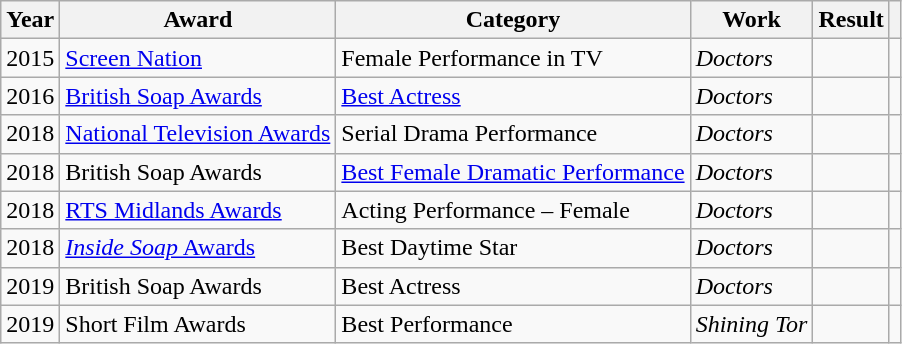<table class="wikitable unsortable">
<tr>
<th>Year</th>
<th>Award</th>
<th>Category</th>
<th>Work</th>
<th>Result</th>
<th></th>
</tr>
<tr>
<td>2015</td>
<td><a href='#'>Screen Nation</a></td>
<td>Female Performance in TV</td>
<td><em>Doctors</em></td>
<td></td>
<td align="center"></td>
</tr>
<tr>
<td>2016</td>
<td><a href='#'>British Soap Awards</a></td>
<td><a href='#'>Best Actress</a></td>
<td><em>Doctors</em></td>
<td></td>
<td align="center"></td>
</tr>
<tr>
<td>2018</td>
<td><a href='#'>National Television Awards</a></td>
<td>Serial Drama Performance</td>
<td><em>Doctors</em></td>
<td></td>
<td align="center"></td>
</tr>
<tr>
<td>2018</td>
<td>British Soap Awards</td>
<td><a href='#'>Best Female Dramatic Performance</a></td>
<td><em>Doctors</em></td>
<td></td>
<td align="center"></td>
</tr>
<tr>
<td>2018</td>
<td><a href='#'>RTS Midlands Awards</a></td>
<td>Acting Performance – Female</td>
<td><em>Doctors</em></td>
<td></td>
<td align="center"></td>
</tr>
<tr>
<td>2018</td>
<td><a href='#'><em>Inside Soap</em> Awards</a></td>
<td>Best Daytime Star</td>
<td><em>Doctors</em></td>
<td></td>
<td align="center"></td>
</tr>
<tr>
<td>2019</td>
<td>British Soap Awards</td>
<td>Best Actress</td>
<td><em>Doctors</em></td>
<td></td>
<td align="center"></td>
</tr>
<tr>
<td>2019</td>
<td>Short Film Awards</td>
<td>Best Performance</td>
<td><em>Shining Tor</em></td>
<td></td>
<td align="center"></td>
</tr>
</table>
